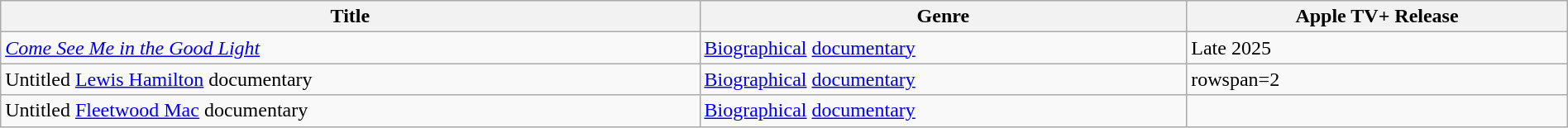<table class="wikitable sortable" style="width:100%">
<tr>
<th>Title</th>
<th>Genre</th>
<th>Apple TV+ Release</th>
</tr>
<tr>
<td><em><a href='#'>Come See Me in the Good Light</a></em></td>
<td><a href='#'>Biographical</a> <a href='#'>documentary</a></td>
<td>Late 2025</td>
</tr>
<tr>
<td>Untitled <a href='#'>Lewis Hamilton</a> documentary</td>
<td><a href='#'>Biographical</a> <a href='#'>documentary</a></td>
<td>rowspan=2 </td>
</tr>
<tr>
<td>Untitled <a href='#'>Fleetwood Mac</a> documentary</td>
<td><a href='#'>Biographical</a> <a href='#'>documentary</a></td>
</tr>
</table>
